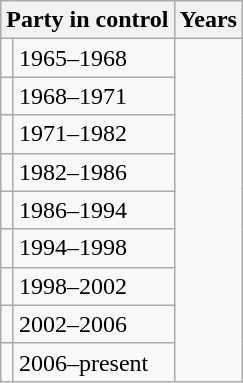<table class="wikitable">
<tr>
<th colspan=2>Party in control</th>
<th>Years</th>
</tr>
<tr>
<td></td>
<td>1965–1968</td>
</tr>
<tr>
<td></td>
<td>1968–1971</td>
</tr>
<tr>
<td></td>
<td>1971–1982</td>
</tr>
<tr>
<td></td>
<td>1982–1986</td>
</tr>
<tr>
<td></td>
<td>1986–1994</td>
</tr>
<tr>
<td></td>
<td>1994–1998</td>
</tr>
<tr>
<td></td>
<td>1998–2002</td>
</tr>
<tr>
<td></td>
<td>2002–2006</td>
</tr>
<tr>
<td></td>
<td>2006–present</td>
</tr>
</table>
